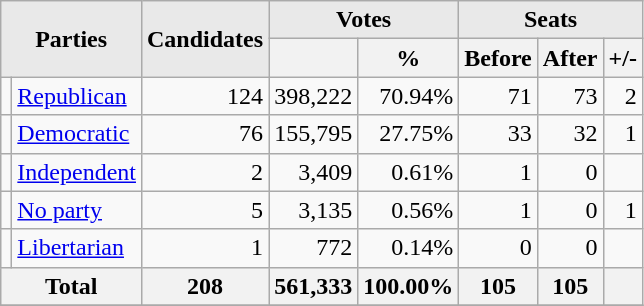<table class=wikitable>
<tr>
<th style="background-color:#E9E9E9" align=center rowspan= 2 colspan=2>Parties</th>
<th style="background-color:#E9E9E9" align=center rowspan= 2>Candidates</th>
<th style="background-color:#E9E9E9" align=center colspan=2>Votes</th>
<th style="background-color:#E9E9E9" align=center colspan=4>Seats</th>
</tr>
<tr>
<th align=center></th>
<th align=center>%</th>
<th align=center>Before</th>
<th align=center>After</th>
<th align=center>+/-</th>
</tr>
<tr>
<td></td>
<td align=left><a href='#'>Republican</a></td>
<td align=right>124</td>
<td align=right>398,222</td>
<td align=right>70.94%</td>
<td align=right>71</td>
<td align=right>73</td>
<td align=right> 2</td>
</tr>
<tr>
<td></td>
<td align=left><a href='#'>Democratic</a></td>
<td align=right>76</td>
<td align=right>155,795</td>
<td align=right>27.75%</td>
<td align=right>33</td>
<td align=right>32</td>
<td align=right> 1</td>
</tr>
<tr>
<td></td>
<td><a href='#'>Independent</a></td>
<td align=right>2</td>
<td align=right>3,409</td>
<td align=right>0.61%</td>
<td align=right>1</td>
<td align=right>0</td>
<td align=right></td>
</tr>
<tr>
<td></td>
<td><a href='#'>No party</a></td>
<td align=right>5</td>
<td align=right>3,135</td>
<td align=right>0.56%</td>
<td align=right>1</td>
<td align=right>0</td>
<td align=right> 1</td>
</tr>
<tr>
<td></td>
<td><a href='#'>Libertarian</a></td>
<td align=right>1</td>
<td align=right>772</td>
<td align=right>0.14%</td>
<td align=right>0</td>
<td align=right>0</td>
<td align=right></td>
</tr>
<tr>
<th align=center colspan="2">Total</th>
<th align=center>208</th>
<th align=center>561,333</th>
<th align=center>100.00%</th>
<th align=center>105</th>
<th align=center>105</th>
<th align=center></th>
</tr>
<tr>
</tr>
</table>
